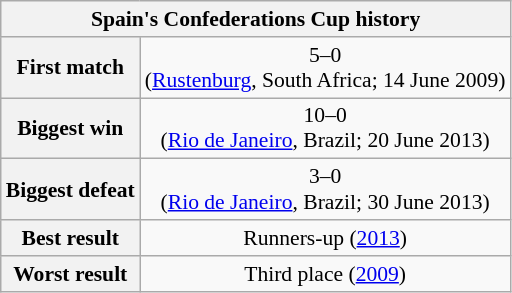<table class="wikitable collapsible collapsed" style="text-align: center;font-size:90%;">
<tr>
<th colspan=2>Spain's Confederations Cup history</th>
</tr>
<tr>
<th>First match</th>
<td> 5–0 <br>(<a href='#'>Rustenburg</a>, South Africa; 14 June 2009)</td>
</tr>
<tr>
<th>Biggest win</th>
<td> 10–0 <br>(<a href='#'>Rio de Janeiro</a>, Brazil; 20 June 2013)</td>
</tr>
<tr>
<th>Biggest defeat</th>
<td> 3–0 <br>(<a href='#'>Rio de Janeiro</a>, Brazil; 30 June 2013)</td>
</tr>
<tr>
<th>Best result</th>
<td>Runners-up (<a href='#'>2013</a>)</td>
</tr>
<tr>
<th>Worst result</th>
<td>Third place (<a href='#'>2009</a>)</td>
</tr>
</table>
